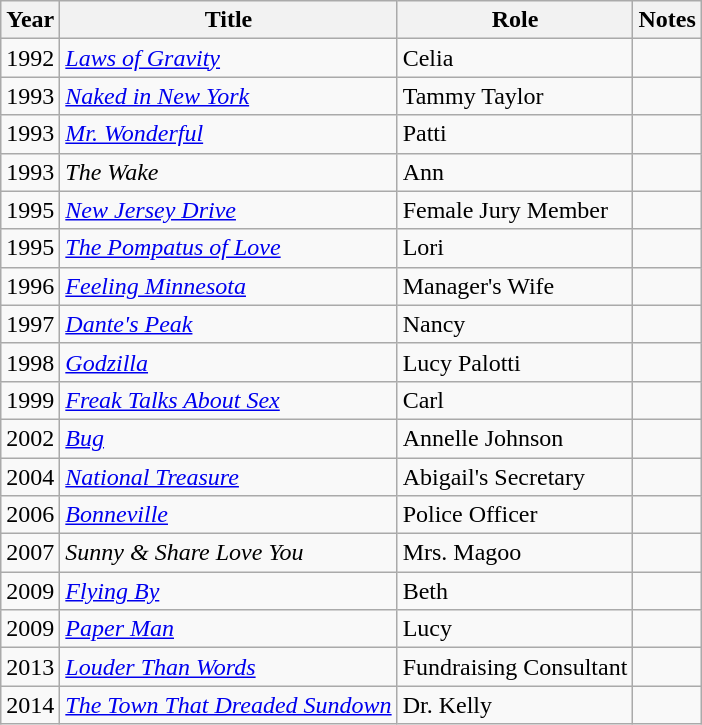<table class="wikitable sortable">
<tr>
<th>Year</th>
<th>Title</th>
<th>Role</th>
<th>Notes</th>
</tr>
<tr>
<td>1992</td>
<td><a href='#'><em>Laws of Gravity</em></a></td>
<td>Celia</td>
<td></td>
</tr>
<tr>
<td>1993</td>
<td><em><a href='#'>Naked in New York</a></em></td>
<td>Tammy Taylor</td>
<td></td>
</tr>
<tr>
<td>1993</td>
<td><a href='#'><em>Mr. Wonderful</em></a></td>
<td>Patti</td>
<td></td>
</tr>
<tr>
<td>1993</td>
<td><em>The Wake</em></td>
<td>Ann</td>
<td></td>
</tr>
<tr>
<td>1995</td>
<td><em><a href='#'>New Jersey Drive</a></em></td>
<td>Female Jury Member</td>
<td></td>
</tr>
<tr>
<td>1995</td>
<td><em><a href='#'>The Pompatus of Love</a></em></td>
<td>Lori</td>
<td></td>
</tr>
<tr>
<td>1996</td>
<td><em><a href='#'>Feeling Minnesota</a></em></td>
<td>Manager's Wife</td>
<td></td>
</tr>
<tr>
<td>1997</td>
<td><em><a href='#'>Dante's Peak</a></em></td>
<td>Nancy</td>
<td></td>
</tr>
<tr>
<td>1998</td>
<td><a href='#'><em>Godzilla</em></a></td>
<td>Lucy Palotti</td>
<td></td>
</tr>
<tr>
<td>1999</td>
<td><em><a href='#'>Freak Talks About Sex</a></em></td>
<td>Carl</td>
<td></td>
</tr>
<tr>
<td>2002</td>
<td><a href='#'><em>Bug</em></a></td>
<td>Annelle Johnson</td>
<td></td>
</tr>
<tr>
<td>2004</td>
<td><a href='#'><em>National Treasure</em></a></td>
<td>Abigail's Secretary</td>
<td></td>
</tr>
<tr>
<td>2006</td>
<td><a href='#'><em>Bonneville</em></a></td>
<td>Police Officer</td>
<td></td>
</tr>
<tr>
<td>2007</td>
<td><em>Sunny & Share Love You</em></td>
<td>Mrs. Magoo</td>
<td></td>
</tr>
<tr>
<td>2009</td>
<td><em><a href='#'>Flying By</a></em></td>
<td>Beth</td>
<td></td>
</tr>
<tr>
<td>2009</td>
<td><a href='#'><em>Paper Man</em></a></td>
<td>Lucy</td>
<td></td>
</tr>
<tr>
<td>2013</td>
<td><a href='#'><em>Louder Than Words</em></a></td>
<td>Fundraising Consultant</td>
<td></td>
</tr>
<tr>
<td>2014</td>
<td><a href='#'><em>The Town That Dreaded Sundown</em></a></td>
<td>Dr. Kelly</td>
<td></td>
</tr>
</table>
